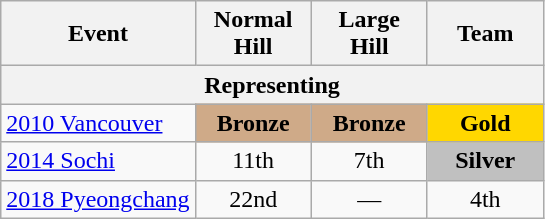<table class="wikitable" style="text-align: center;">
<tr ">
<th>Event</th>
<th style="width:70px;">Normal Hill</th>
<th style="width:70px;">Large Hill</th>
<th style="width:70px;">Team</th>
</tr>
<tr>
<th colspan=7>Representing </th>
</tr>
<tr>
<td align=left> <a href='#'>2010 Vancouver</a></td>
<td style="background:#cfaa88; width:70px;"><strong>Bronze</strong></td>
<td style="background:#cfaa88; width:70px;"><strong>Bronze</strong></td>
<td style="background:gold; width:70px;"><strong>Gold</strong></td>
</tr>
<tr>
<td align=left> <a href='#'>2014 Sochi</a></td>
<td>11th</td>
<td>7th</td>
<td style="background:silver; width:70px;"><strong>Silver</strong></td>
</tr>
<tr>
<td align=left> <a href='#'>2018 Pyeongchang</a></td>
<td>22nd</td>
<td>—</td>
<td>4th</td>
</tr>
</table>
